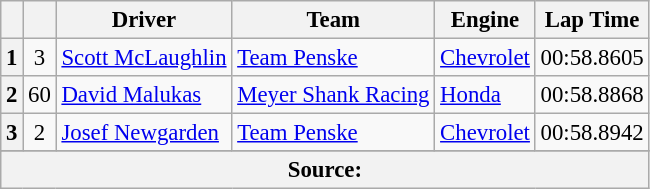<table class="wikitable" style="font-size:95%;">
<tr>
<th></th>
<th></th>
<th>Driver</th>
<th>Team</th>
<th>Engine</th>
<th>Lap Time</th>
</tr>
<tr>
<th>1</th>
<td align="center">3</td>
<td> <a href='#'>Scott McLaughlin</a></td>
<td><a href='#'>Team Penske</a></td>
<td><a href='#'>Chevrolet</a></td>
<td>00:58.8605</td>
</tr>
<tr>
<th>2</th>
<td align="center">60</td>
<td> <a href='#'>David Malukas</a></td>
<td><a href='#'>Meyer Shank Racing</a></td>
<td><a href='#'>Honda</a></td>
<td>00:58.8868</td>
</tr>
<tr>
<th>3</th>
<td align="center">2</td>
<td> <a href='#'>Josef Newgarden</a></td>
<td><a href='#'>Team Penske</a></td>
<td><a href='#'>Chevrolet</a></td>
<td>00:58.8942</td>
</tr>
<tr>
</tr>
<tr class="sortbottom">
<th colspan="6">Source:</th>
</tr>
</table>
